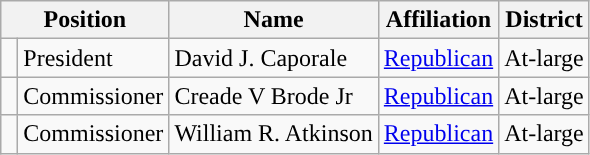<table class=wikitable>
<tr>
<th colspan="2" style="text-align:center; vertical-align:bottom;">Position</th>
<th style="text-align:center;">Name</th>
<th valign=bottom>Affiliation</th>
<th style="vertical-align:bottom; text-align:center;">District</th>
</tr>
<tr>
<td style="background-color:"> </td>
<td>President</td>
<td>David J. Caporale</td>
<td style="text-align:center;"><a href='#'>Republican</a></td>
<td style="text-align:center;">At-large</td>
</tr>
<tr>
<td style="background-color:"> </td>
<td>Commissioner</td>
<td>Creade V Brode Jr</td>
<td style="text-align:center;"><a href='#'>Republican</a></td>
<td style="text-align:center;">At-large</td>
</tr>
<tr>
<td style="background-color:"> </td>
<td>Commissioner</td>
<td>William R. Atkinson</td>
<td style="text-align:center;"><a href='#'>Republican</a></td>
<td style="text-align:center;">At-large</td>
</tr>
</table>
